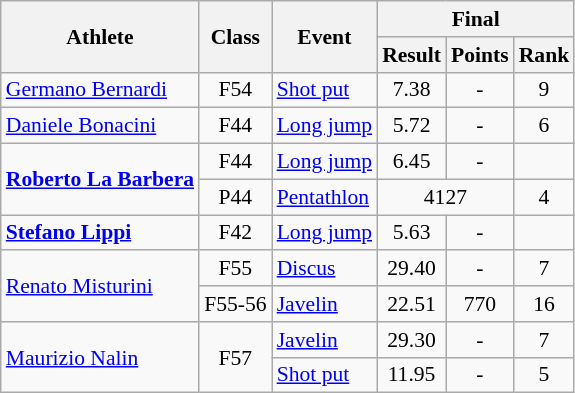<table class=wikitable style="font-size:90%">
<tr>
<th rowspan="2">Athlete</th>
<th rowspan="2">Class</th>
<th rowspan="2">Event</th>
<th colspan="3">Final</th>
</tr>
<tr>
<th>Result</th>
<th>Points</th>
<th>Rank</th>
</tr>
<tr>
<td><a href='#'>Germano Bernardi</a></td>
<td style="text-align:center;">F54</td>
<td><a href='#'>Shot put</a></td>
<td style="text-align:center;">7.38</td>
<td style="text-align:center;">-</td>
<td style="text-align:center;">9</td>
</tr>
<tr>
<td><a href='#'>Daniele Bonacini</a></td>
<td style="text-align:center;">F44</td>
<td><a href='#'>Long jump</a></td>
<td style="text-align:center;">5.72</td>
<td style="text-align:center;">-</td>
<td style="text-align:center;">6</td>
</tr>
<tr>
<td rowspan="2"><strong><a href='#'>Roberto La Barbera</a></strong></td>
<td style="text-align:center;">F44</td>
<td><a href='#'>Long jump</a></td>
<td style="text-align:center;">6.45</td>
<td style="text-align:center;">-</td>
<td style="text-align:center;"></td>
</tr>
<tr>
<td style="text-align:center;">P44</td>
<td><a href='#'>Pentathlon</a></td>
<td style="text-align:center;" colspan="2">4127</td>
<td style="text-align:center;">4</td>
</tr>
<tr>
<td><strong><a href='#'>Stefano Lippi</a></strong></td>
<td style="text-align:center;">F42</td>
<td><a href='#'>Long jump</a></td>
<td style="text-align:center;">5.63</td>
<td style="text-align:center;">-</td>
<td style="text-align:center;"></td>
</tr>
<tr>
<td rowspan="2"><a href='#'>Renato Misturini</a></td>
<td style="text-align:center;">F55</td>
<td><a href='#'>Discus</a></td>
<td style="text-align:center;">29.40</td>
<td style="text-align:center;">-</td>
<td style="text-align:center;">7</td>
</tr>
<tr>
<td style="text-align:center;">F55-56</td>
<td><a href='#'>Javelin</a></td>
<td style="text-align:center;">22.51</td>
<td style="text-align:center;">770</td>
<td style="text-align:center;">16</td>
</tr>
<tr>
<td rowspan="2"><a href='#'>Maurizio Nalin</a></td>
<td rowspan="2" style="text-align:center;">F57</td>
<td><a href='#'>Javelin</a></td>
<td style="text-align:center;">29.30</td>
<td style="text-align:center;">-</td>
<td style="text-align:center;">7</td>
</tr>
<tr>
<td><a href='#'>Shot put</a></td>
<td style="text-align:center;">11.95</td>
<td style="text-align:center;">-</td>
<td style="text-align:center;">5</td>
</tr>
</table>
